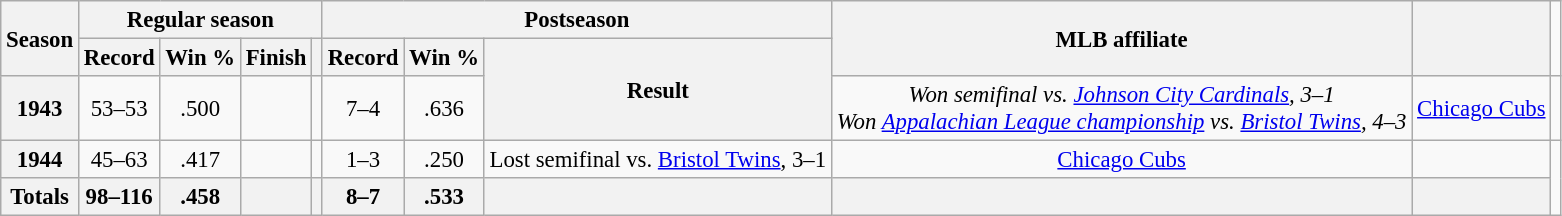<table class="wikitable sortable plainrowheaders" style="font-size: 95%; text-align:center;">
<tr>
<th rowspan="2" scope="col">Season</th>
<th colspan="4" scope="col">Regular season</th>
<th colspan="3" scope="col">Postseason</th>
<th rowspan="2" scope="col">MLB affiliate</th>
<th rowspan="2" class="unsortable" scope="col"></th>
</tr>
<tr>
<th scope="col">Record</th>
<th scope="col">Win %</th>
<th scope="col">Finish</th>
<th scope="col"></th>
<th scope="col">Record</th>
<th scope="col">Win %</th>
<th class="unsortable" rowspan="2" scope="col">Result</th>
</tr>
<tr>
<th scope="row" style="text-align:center">1943</th>
<td>53–53</td>
<td>.500</td>
<td></td>
<td></td>
<td>7–4</td>
<td>.636</td>
<td><em>Won semifinal vs. <a href='#'>Johnson City Cardinals</a>, 3–1</em><br><em>Won <a href='#'>Appalachian League championship</a> vs. <a href='#'>Bristol Twins</a>, 4–3</em></td>
<td><a href='#'>Chicago Cubs</a></td>
<td></td>
</tr>
<tr>
<th scope="row" style="text-align:center">1944</th>
<td>45–63</td>
<td>.417</td>
<td></td>
<td></td>
<td>1–3</td>
<td>.250</td>
<td>Lost semifinal vs. <a href='#'>Bristol Twins</a>, 3–1</td>
<td><a href='#'>Chicago Cubs</a></td>
<td></td>
</tr>
<tr class="sortbottom">
<th scope="row" style="text-align:center"><strong>Totals</strong></th>
<th>98–116</th>
<th>.458</th>
<th></th>
<th></th>
<th>8–7</th>
<th>.533</th>
<th></th>
<th></th>
<th></th>
</tr>
</table>
